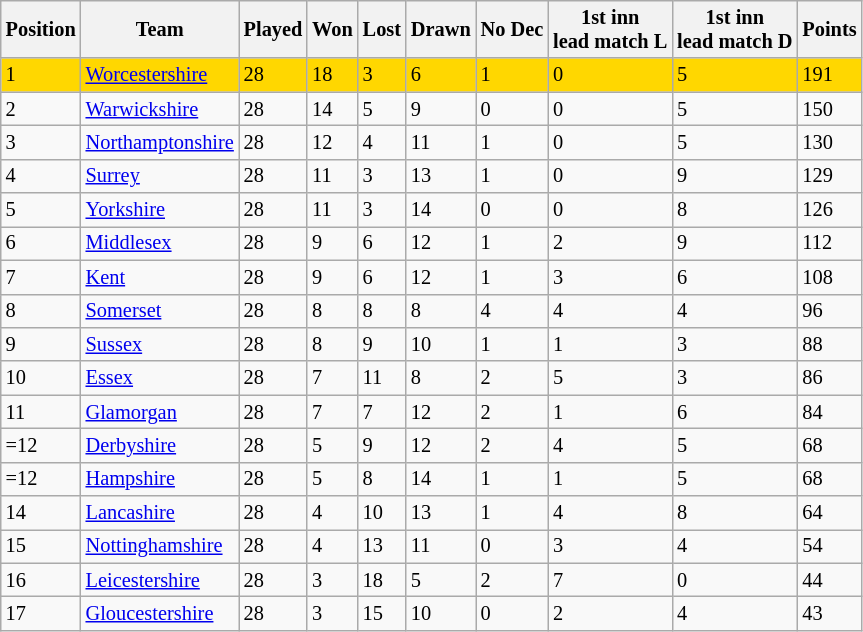<table class="wikitable" style="font-size:85%;">
<tr>
<th>Position</th>
<th>Team</th>
<th>Played</th>
<th>Won</th>
<th>Lost</th>
<th>Drawn</th>
<th>No Dec</th>
<th>1st inn<br>lead
match L</th>
<th>1st inn<br>lead
match D</th>
<th>Points</th>
</tr>
<tr>
<td bgcolor="gold">1</td>
<td bgcolor="gold"><a href='#'>Worcestershire</a></td>
<td bgcolor="gold">28</td>
<td bgcolor="gold">18</td>
<td bgcolor="gold">3</td>
<td bgcolor="gold">6</td>
<td bgcolor="gold">1</td>
<td bgcolor="gold">0</td>
<td bgcolor="gold">5</td>
<td bgcolor="gold">191</td>
</tr>
<tr>
<td>2</td>
<td><a href='#'>Warwickshire</a></td>
<td>28</td>
<td>14</td>
<td>5</td>
<td>9</td>
<td>0</td>
<td>0</td>
<td>5</td>
<td>150</td>
</tr>
<tr>
<td>3</td>
<td><a href='#'>Northamptonshire</a></td>
<td>28</td>
<td>12</td>
<td>4</td>
<td>11</td>
<td>1</td>
<td>0</td>
<td>5</td>
<td>130</td>
</tr>
<tr>
<td>4</td>
<td><a href='#'>Surrey</a></td>
<td>28</td>
<td>11</td>
<td>3</td>
<td>13</td>
<td>1</td>
<td>0</td>
<td>9</td>
<td>129</td>
</tr>
<tr>
<td>5</td>
<td><a href='#'>Yorkshire</a></td>
<td>28</td>
<td>11</td>
<td>3</td>
<td>14</td>
<td>0</td>
<td>0</td>
<td>8</td>
<td>126</td>
</tr>
<tr>
<td>6</td>
<td><a href='#'>Middlesex</a></td>
<td>28</td>
<td>9</td>
<td>6</td>
<td>12</td>
<td>1</td>
<td>2</td>
<td>9</td>
<td>112</td>
</tr>
<tr>
<td>7</td>
<td><a href='#'>Kent</a></td>
<td>28</td>
<td>9</td>
<td>6</td>
<td>12</td>
<td>1</td>
<td>3</td>
<td>6</td>
<td>108</td>
</tr>
<tr>
<td>8</td>
<td><a href='#'>Somerset</a></td>
<td>28</td>
<td>8</td>
<td>8</td>
<td>8</td>
<td>4</td>
<td>4</td>
<td>4</td>
<td>96</td>
</tr>
<tr>
<td>9</td>
<td><a href='#'>Sussex</a></td>
<td>28</td>
<td>8</td>
<td>9</td>
<td>10</td>
<td>1</td>
<td>1</td>
<td>3</td>
<td>88</td>
</tr>
<tr>
<td>10</td>
<td><a href='#'>Essex</a></td>
<td>28</td>
<td>7</td>
<td>11</td>
<td>8</td>
<td>2</td>
<td>5</td>
<td>3</td>
<td>86</td>
</tr>
<tr>
<td>11</td>
<td><a href='#'>Glamorgan</a></td>
<td>28</td>
<td>7</td>
<td>7</td>
<td>12</td>
<td>2</td>
<td>1</td>
<td>6</td>
<td>84</td>
</tr>
<tr>
<td>=12</td>
<td><a href='#'>Derbyshire</a></td>
<td>28</td>
<td>5</td>
<td>9</td>
<td>12</td>
<td>2</td>
<td>4</td>
<td>5</td>
<td>68</td>
</tr>
<tr>
<td>=12</td>
<td><a href='#'>Hampshire</a></td>
<td>28</td>
<td>5</td>
<td>8</td>
<td>14</td>
<td>1</td>
<td>1</td>
<td>5</td>
<td>68</td>
</tr>
<tr>
<td>14</td>
<td><a href='#'>Lancashire</a></td>
<td>28</td>
<td>4</td>
<td>10</td>
<td>13</td>
<td>1</td>
<td>4</td>
<td>8</td>
<td>64</td>
</tr>
<tr>
<td>15</td>
<td><a href='#'>Nottinghamshire</a></td>
<td>28</td>
<td>4</td>
<td>13</td>
<td>11</td>
<td>0</td>
<td>3</td>
<td>4</td>
<td>54</td>
</tr>
<tr>
<td>16</td>
<td><a href='#'>Leicestershire</a></td>
<td>28</td>
<td>3</td>
<td>18</td>
<td>5</td>
<td>2</td>
<td>7</td>
<td>0</td>
<td>44</td>
</tr>
<tr>
<td>17</td>
<td><a href='#'>Gloucestershire</a></td>
<td>28</td>
<td>3</td>
<td>15</td>
<td>10</td>
<td>0</td>
<td>2</td>
<td>4</td>
<td>43</td>
</tr>
</table>
